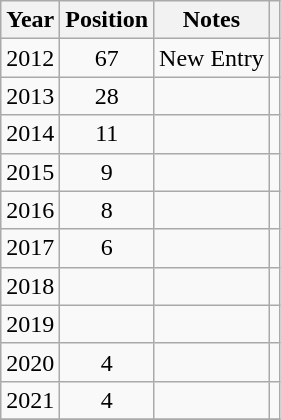<table class="wikitable plainrowheaders" style="text-align:center;">
<tr>
<th>Year</th>
<th>Position</th>
<th>Notes</th>
<th></th>
</tr>
<tr>
<td>2012</td>
<td>67</td>
<td>New Entry</td>
<td></td>
</tr>
<tr>
<td>2013</td>
<td>28</td>
<td></td>
<td></td>
</tr>
<tr>
<td>2014</td>
<td>11</td>
<td></td>
<td></td>
</tr>
<tr>
<td>2015</td>
<td>9</td>
<td></td>
<td></td>
</tr>
<tr>
<td>2016</td>
<td>8</td>
<td></td>
<td></td>
</tr>
<tr>
<td>2017</td>
<td>6</td>
<td></td>
<td></td>
</tr>
<tr>
<td>2018</td>
<td></td>
<td></td>
<td></td>
</tr>
<tr>
<td>2019</td>
<td></td>
<td></td>
<td></td>
</tr>
<tr>
<td>2020</td>
<td>4</td>
<td></td>
<td></td>
</tr>
<tr>
<td>2021</td>
<td>4</td>
<td></td>
<td></td>
</tr>
<tr>
</tr>
</table>
